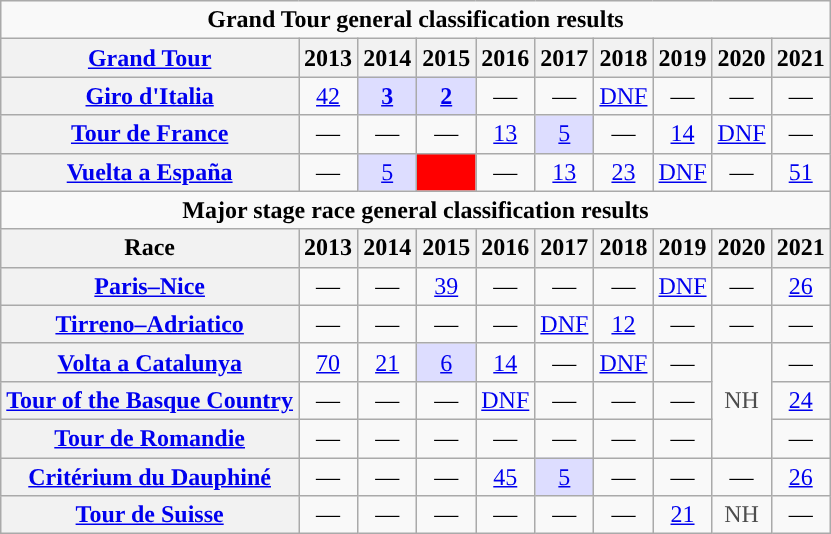<table class="wikitable plainrowheaders">
<tr>
<td colspan="10" align="center"><strong>Grand Tour general classification results</strong></td>
</tr>
<tr>
<th scope="col"><a href='#'>Grand Tour</a></th>
<th scope="col">2013</th>
<th scope="col">2014</th>
<th scope="col">2015</th>
<th scope="col">2016</th>
<th scope="col">2017</th>
<th scope="col">2018</th>
<th scope="col">2019</th>
<th scope="col">2020</th>
<th scope="col">2021</th>
</tr>
<tr style="text-align:center;">
<th scope="row"> <a href='#'>Giro d'Italia</a></th>
<td><a href='#'>42</a></td>
<td style="background:#ddf;"><a href='#'><strong>3</strong></a></td>
<td style="background:#ddf;"><a href='#'><strong>2</strong></a></td>
<td>—</td>
<td>—</td>
<td><a href='#'>DNF</a></td>
<td>—</td>
<td>—</td>
<td>—</td>
</tr>
<tr style="text-align:center;">
<th scope="row"> <a href='#'>Tour de France</a></th>
<td>—</td>
<td>—</td>
<td>—</td>
<td><a href='#'>13</a></td>
<td style="background:#ddf;"><a href='#'>5</a></td>
<td>—</td>
<td><a href='#'>14</a></td>
<td><a href='#'>DNF</a></td>
<td>—</td>
</tr>
<tr style="text-align:center;">
<th scope="row"> <a href='#'>Vuelta a España</a></th>
<td>—</td>
<td style="background:#ddf;"><a href='#'>5</a></td>
<td style="background:red;"></td>
<td>—</td>
<td><a href='#'>13</a></td>
<td><a href='#'>23</a></td>
<td><a href='#'>DNF</a></td>
<td>—</td>
<td><a href='#'>51</a></td>
</tr>
<tr>
<td colspan="10" align="center"><strong>Major stage race general classification results</strong></td>
</tr>
<tr>
<th scope="col">Race</th>
<th scope="col">2013</th>
<th scope="col">2014</th>
<th scope="col">2015</th>
<th scope="col">2016</th>
<th scope="col">2017</th>
<th scope="col">2018</th>
<th scope="col">2019</th>
<th scope="col">2020</th>
<th scope="col">2021</th>
</tr>
<tr style="text-align:center;">
<th scope="row"> <a href='#'>Paris–Nice</a></th>
<td>—</td>
<td>—</td>
<td><a href='#'>39</a></td>
<td>—</td>
<td>—</td>
<td>—</td>
<td><a href='#'>DNF</a></td>
<td>—</td>
<td><a href='#'>26</a></td>
</tr>
<tr style="text-align:center;">
<th scope="row"> <a href='#'>Tirreno–Adriatico</a></th>
<td>—</td>
<td>—</td>
<td>—</td>
<td>—</td>
<td><a href='#'>DNF</a></td>
<td><a href='#'>12</a></td>
<td>—</td>
<td>—</td>
<td>—</td>
</tr>
<tr style="text-align:center;">
<th scope="row"> <a href='#'>Volta a Catalunya</a></th>
<td><a href='#'>70</a></td>
<td><a href='#'>21</a></td>
<td style="background:#ddddff;"><a href='#'>6</a></td>
<td><a href='#'>14</a></td>
<td>—</td>
<td><a href='#'>DNF</a></td>
<td>—</td>
<td style="color:#4d4d4d;" rowspan=3>NH</td>
<td>—</td>
</tr>
<tr style="text-align:center;">
<th scope="row"> <a href='#'>Tour of the Basque Country</a></th>
<td>—</td>
<td>—</td>
<td>—</td>
<td><a href='#'>DNF</a></td>
<td>—</td>
<td>—</td>
<td>—</td>
<td><a href='#'>24</a></td>
</tr>
<tr style="text-align:center;">
<th scope="row"> <a href='#'>Tour de Romandie</a></th>
<td>—</td>
<td>—</td>
<td>—</td>
<td>—</td>
<td>—</td>
<td>—</td>
<td>—</td>
<td>—</td>
</tr>
<tr style="text-align:center;">
<th scope="row"> <a href='#'>Critérium du Dauphiné</a></th>
<td>—</td>
<td>—</td>
<td>—</td>
<td><a href='#'>45</a></td>
<td style="background:#ddddff;"><a href='#'>5</a></td>
<td>—</td>
<td>—</td>
<td>—</td>
<td><a href='#'>26</a></td>
</tr>
<tr style="text-align:center;">
<th scope="row"> <a href='#'>Tour de Suisse</a></th>
<td>—</td>
<td>—</td>
<td>—</td>
<td>—</td>
<td>—</td>
<td>—</td>
<td><a href='#'>21</a></td>
<td style="color:#4d4d4d;">NH</td>
<td>—</td>
</tr>
</table>
